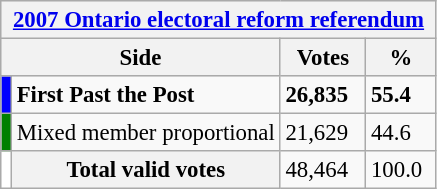<table class="wikitable" style="font-size: 95%; clear:both">
<tr style="background-color:#E9E9E9">
<th colspan=4><a href='#'>2007 Ontario electoral reform referendum</a></th>
</tr>
<tr style="background-color:#E9E9E9">
<th colspan=2 style="width: 130px">Side</th>
<th style="width: 50px">Votes</th>
<th style="width: 40px">%</th>
</tr>
<tr>
<td bgcolor="blue"></td>
<td><strong>First Past the Post</strong></td>
<td><strong>26,835</strong></td>
<td><strong>55.4</strong></td>
</tr>
<tr>
<td bgcolor="green"></td>
<td>Mixed member proportional</td>
<td>21,629</td>
<td>44.6</td>
</tr>
<tr>
<td bgcolor="white"></td>
<th>Total valid votes</th>
<td>48,464</td>
<td>100.0</td>
</tr>
</table>
